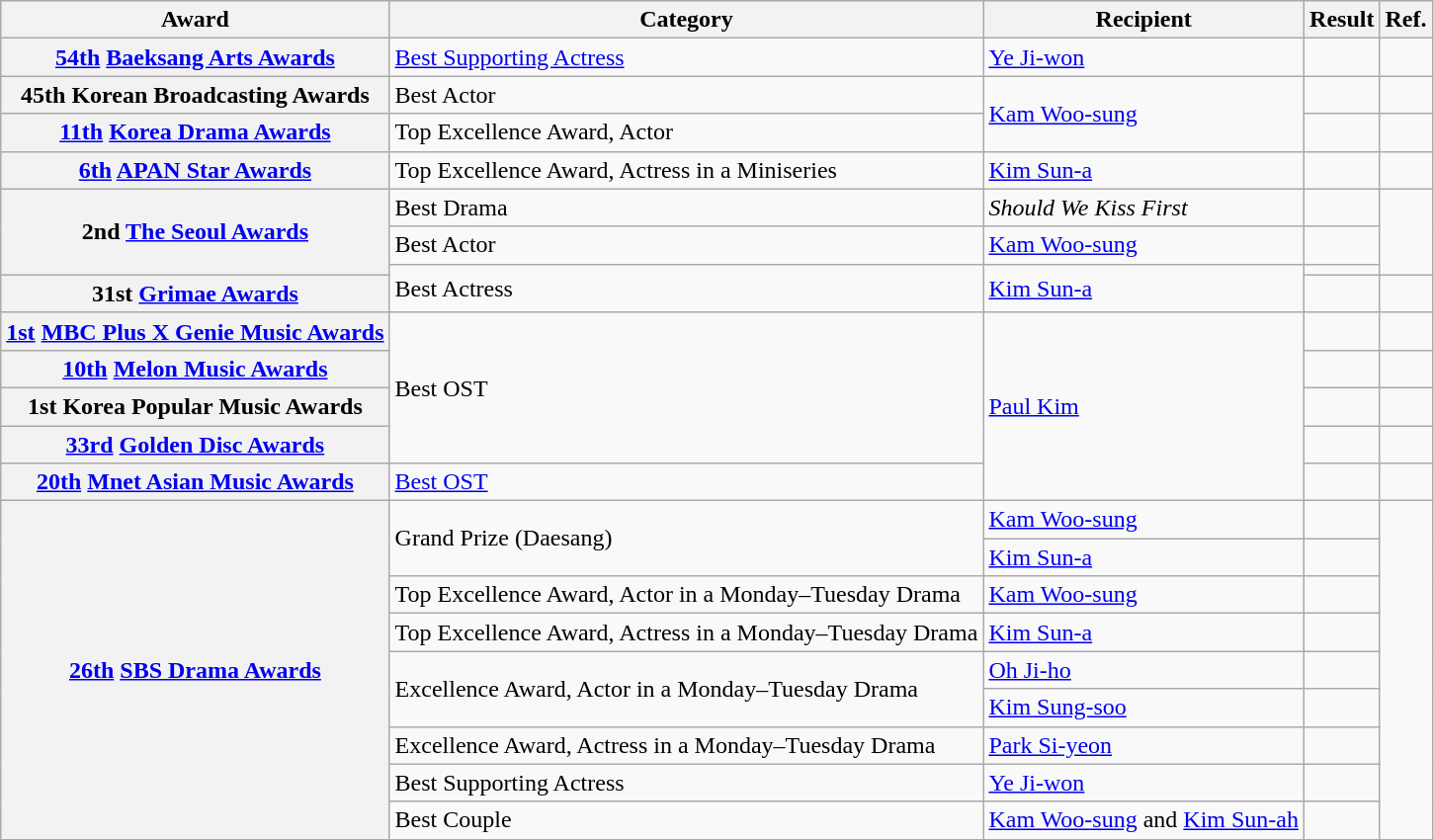<table class="wikitable sortable plainrowheaders">
<tr>
<th scope="col">Award</th>
<th scope="col">Category</th>
<th scope="col">Recipient</th>
<th scope="col">Result</th>
<th scope="col">Ref.</th>
</tr>
<tr>
<th scope="row"><a href='#'>54th</a> <a href='#'>Baeksang Arts Awards</a></th>
<td><a href='#'>Best Supporting Actress</a></td>
<td><a href='#'>Ye Ji-won</a></td>
<td></td>
<td></td>
</tr>
<tr>
<th scope="row">45th Korean Broadcasting Awards</th>
<td>Best Actor</td>
<td rowspan="2"><a href='#'>Kam Woo-sung</a></td>
<td></td>
<td></td>
</tr>
<tr>
<th scope="row"><a href='#'>11th</a> <a href='#'>Korea Drama Awards</a></th>
<td>Top Excellence Award, Actor</td>
<td></td>
<td></td>
</tr>
<tr>
<th scope="row"><a href='#'>6th</a> <a href='#'>APAN Star Awards</a></th>
<td>Top Excellence Award, Actress in a Miniseries</td>
<td><a href='#'>Kim Sun-a</a></td>
<td></td>
<td></td>
</tr>
<tr>
<th scope="row" rowspan="3">2nd <a href='#'>The Seoul Awards</a></th>
<td>Best Drama</td>
<td><em>Should We Kiss First</em></td>
<td></td>
<td rowspan="3"></td>
</tr>
<tr>
<td>Best Actor</td>
<td><a href='#'>Kam Woo-sung</a></td>
<td></td>
</tr>
<tr>
<td rowspan="2">Best Actress</td>
<td rowspan="2"><a href='#'>Kim Sun-a</a></td>
<td></td>
</tr>
<tr>
<th scope="row">31st <a href='#'>Grimae Awards</a></th>
<td></td>
<td></td>
</tr>
<tr>
<th scope="row"><a href='#'>1st</a> <a href='#'>MBC Plus X Genie Music Awards</a></th>
<td rowspan="4">Best OST</td>
<td rowspan="5"><a href='#'>Paul Kim</a></td>
<td></td>
<td></td>
</tr>
<tr>
<th scope="row"><a href='#'>10th</a> <a href='#'>Melon Music Awards</a></th>
<td></td>
<td></td>
</tr>
<tr>
<th scope="row">1st Korea Popular Music Awards</th>
<td></td>
<td></td>
</tr>
<tr>
<th scope="row"><a href='#'>33rd</a> <a href='#'>Golden Disc Awards</a></th>
<td></td>
<td></td>
</tr>
<tr>
<th scope="row"><a href='#'>20th</a> <a href='#'>Mnet Asian Music Awards</a></th>
<td><a href='#'>Best OST</a></td>
<td></td>
<td></td>
</tr>
<tr>
<th scope="row" rowspan="9"><a href='#'>26th</a> <a href='#'>SBS Drama Awards</a></th>
<td rowspan="2">Grand Prize (Daesang)</td>
<td><a href='#'>Kam Woo-sung</a></td>
<td></td>
<td rowspan="9"></td>
</tr>
<tr>
<td><a href='#'>Kim Sun-a</a></td>
<td></td>
</tr>
<tr>
<td>Top Excellence Award, Actor in a Monday–Tuesday Drama</td>
<td><a href='#'>Kam Woo-sung</a></td>
<td></td>
</tr>
<tr>
<td>Top Excellence Award, Actress in a Monday–Tuesday Drama</td>
<td><a href='#'>Kim Sun-a</a></td>
<td></td>
</tr>
<tr>
<td rowspan="2">Excellence Award, Actor in a Monday–Tuesday Drama</td>
<td><a href='#'>Oh Ji-ho</a></td>
<td></td>
</tr>
<tr>
<td><a href='#'>Kim Sung-soo</a></td>
<td></td>
</tr>
<tr>
<td>Excellence Award, Actress in a Monday–Tuesday Drama</td>
<td><a href='#'>Park Si-yeon</a></td>
<td></td>
</tr>
<tr>
<td>Best Supporting Actress</td>
<td><a href='#'>Ye Ji-won</a></td>
<td></td>
</tr>
<tr>
<td>Best Couple</td>
<td><a href='#'>Kam Woo-sung</a> and <a href='#'>Kim Sun-ah</a></td>
<td></td>
</tr>
<tr>
</tr>
</table>
